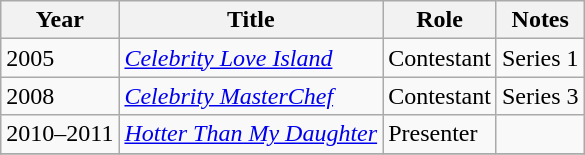<table class="wikitable">
<tr>
<th>Year</th>
<th>Title</th>
<th>Role</th>
<th>Notes</th>
</tr>
<tr>
<td>2005</td>
<td><em><a href='#'>Celebrity Love Island</a></em></td>
<td>Contestant</td>
<td>Series 1</td>
</tr>
<tr>
<td>2008</td>
<td><em><a href='#'>Celebrity MasterChef</a></em></td>
<td>Contestant</td>
<td>Series 3</td>
</tr>
<tr>
<td>2010–2011</td>
<td><em><a href='#'>Hotter Than My Daughter</a></em></td>
<td>Presenter</td>
<td></td>
</tr>
<tr>
</tr>
</table>
